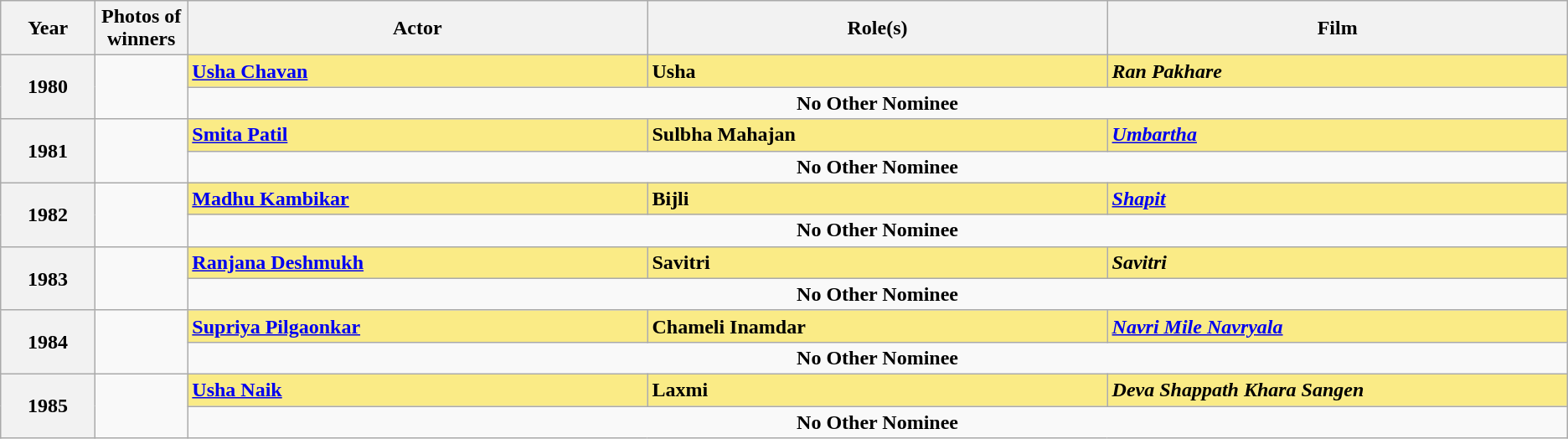<table class="wikitable sortable" style="text-align:left;">
<tr>
<th scope="col" style="width:3%; text-align:center;">Year</th>
<th scope="col" style="width:1%; text-align:center;">Photos of winners</th>
<th scope="col" style="width:15%;text-align:center;">Actor</th>
<th scope="col" style="width:15%;text-align:center;">Role(s)</th>
<th scope="col" style="width:15%;text-align:center;">Film</th>
</tr>
<tr>
<th scope="row" rowspan=2 style="text-align:center">1980</th>
<td rowspan=2 style="text-align:center"></td>
<td style="background:#FAEB86;"><strong><a href='#'>Usha Chavan</a></strong> </td>
<td style="background:#FAEB86;"><strong>Usha</strong></td>
<td style="background:#FAEB86;"><strong><em>Ran Pakhare</em></strong></td>
</tr>
<tr>
<td colspan =3 style="text-align:center"><strong>No Other Nominee</strong></td>
</tr>
<tr>
<th scope="row" rowspan=2 style="text-align:center">1981</th>
<td rowspan=2 style="text-align:center"></td>
<td style="background:#FAEB86;"><strong><a href='#'>Smita Patil</a></strong> </td>
<td style="background:#FAEB86;"><strong>Sulbha Mahajan</strong></td>
<td style="background:#FAEB86;"><strong><em><a href='#'>Umbartha</a></em></strong></td>
</tr>
<tr>
<td colspan =3 style="text-align:center"><strong>No Other Nominee</strong></td>
</tr>
<tr>
<th scope="row" rowspan=2 style="text-align:center">1982</th>
<td rowspan=2 style="text-align:center"></td>
<td style="background:#FAEB86;"><strong><a href='#'>Madhu Kambikar</a></strong> </td>
<td style="background:#FAEB86;"><strong>Bijli</strong></td>
<td style="background:#FAEB86;"><strong><em><a href='#'>Shapit</a></em></strong></td>
</tr>
<tr>
<td colspan =3 style="text-align:center"><strong>No Other Nominee</strong></td>
</tr>
<tr>
<th scope="row" rowspan=2 style="text-align:center">1983</th>
<td rowspan=2 style="text-align:center"></td>
<td style="background:#FAEB86;"><strong><a href='#'>Ranjana Deshmukh</a></strong> </td>
<td style="background:#FAEB86;"><strong>Savitri</strong></td>
<td style="background:#FAEB86;"><strong><em>Savitri</em></strong></td>
</tr>
<tr>
<td colspan =3 style="text-align:center"><strong>No Other Nominee</strong></td>
</tr>
<tr>
<th scope="row" rowspan=2 style="text-align:center">1984</th>
<td rowspan=2 style="text-align:center"></td>
<td style="background:#FAEB86;"><strong><a href='#'>Supriya Pilgaonkar</a></strong> </td>
<td style="background:#FAEB86;"><strong>Chameli Inamdar</strong></td>
<td style="background:#FAEB86;"><strong><em><a href='#'>Navri Mile Navryala</a></em></strong></td>
</tr>
<tr>
<td colspan =3 style="text-align:center"><strong>No Other Nominee</strong></td>
</tr>
<tr>
<th scope="row" rowspan=2 style="text-align:center">1985</th>
<td rowspan=2 style="text-align:center"></td>
<td style="background:#FAEB86;"><strong><a href='#'>Usha Naik</a></strong></td>
<td style="background:#FAEB86;"><strong>Laxmi</strong></td>
<td style="background:#FAEB86;"><strong><em>Deva Shappath Khara Sangen</em></strong></td>
</tr>
<tr>
<td colspan =3 style="text-align:center"><strong>No Other Nominee</strong></td>
</tr>
</table>
